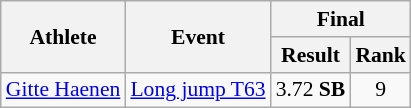<table class=wikitable style="font-size:90%">
<tr>
<th rowspan="2">Athlete</th>
<th rowspan="2">Event</th>
<th colspan="3">Final</th>
</tr>
<tr>
<th>Result</th>
<th>Rank</th>
</tr>
<tr align=center>
<td align=left><a href='#'>Gitte Haenen</a></td>
<td align=left><a href='#'>Long jump T63</a></td>
<td>3.72 <strong>SB</strong></td>
<td>9</td>
</tr>
</table>
